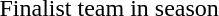<table>
<tr>
<td></td>
<td></td>
<td>Finalist team in season</td>
</tr>
</table>
